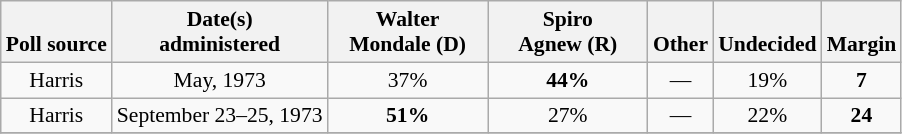<table class="wikitable sortable" style="text-align:center;font-size:90%;line-height:17px">
<tr valign= bottom>
<th>Poll source</th>
<th>Date(s)<br>administered</th>
<th class="unsortable" style="width:100px;">Walter<br>Mondale (D)</th>
<th class="unsortable" style="width:100px;">Spiro<br>Agnew (R)</th>
<th class="unsortable">Other</th>
<th class="unsortable">Undecided</th>
<th>Margin</th>
</tr>
<tr>
<td align="center">Harris</td>
<td>May, 1973</td>
<td align="center">37%</td>
<td><strong>44%</strong></td>
<td align="center">—</td>
<td align="center">19%</td>
<td><strong>7</strong></td>
</tr>
<tr>
<td align="center">Harris</td>
<td>September 23–25, 1973</td>
<td><strong>51%</strong></td>
<td align="center">27%</td>
<td align="center">—</td>
<td align="center">22%</td>
<td><strong>24</strong></td>
</tr>
<tr>
</tr>
</table>
